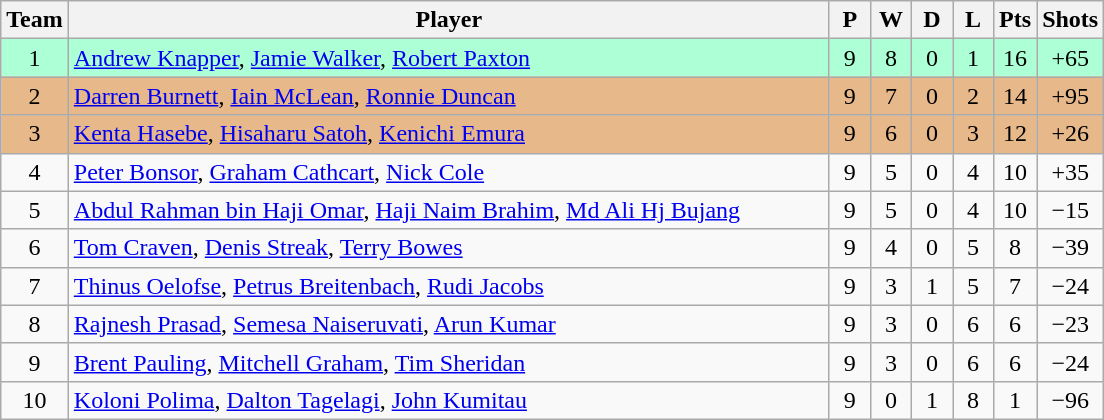<table class="wikitable" style="font-size: 100%">
<tr>
<th width=20>Team</th>
<th width=500>Player</th>
<th width=20>P</th>
<th width=20>W</th>
<th width=20>D</th>
<th width=20>L</th>
<th width=20>Pts</th>
<th width=20>Shots</th>
</tr>
<tr align=center style="background: #ADFFD6;">
<td>1</td>
<td align="left"> <a href='#'>Andrew Knapper</a>, <a href='#'>Jamie Walker</a>, <a href='#'>Robert Paxton</a></td>
<td>9</td>
<td>8</td>
<td>0</td>
<td>1</td>
<td>16</td>
<td>+65</td>
</tr>
<tr align=center style="background: #E6B88A;">
<td>2</td>
<td align="left"> <a href='#'>Darren Burnett</a>, <a href='#'>Iain McLean</a>, <a href='#'>Ronnie Duncan</a></td>
<td>9</td>
<td>7</td>
<td>0</td>
<td>2</td>
<td>14</td>
<td>+95</td>
</tr>
<tr align=center style="background: #E6B88A;">
<td>3</td>
<td align="left"> <a href='#'>Kenta Hasebe</a>, <a href='#'>Hisaharu Satoh</a>, <a href='#'>Kenichi Emura</a></td>
<td>9</td>
<td>6</td>
<td>0</td>
<td>3</td>
<td>12</td>
<td>+26</td>
</tr>
<tr align=center>
<td>4</td>
<td align="left"> <a href='#'>Peter Bonsor</a>, <a href='#'>Graham Cathcart</a>, <a href='#'>Nick Cole</a></td>
<td>9</td>
<td>5</td>
<td>0</td>
<td>4</td>
<td>10</td>
<td>+35</td>
</tr>
<tr align=center>
<td>5</td>
<td align="left"> <a href='#'>Abdul Rahman bin Haji Omar</a>, <a href='#'>Haji Naim Brahim</a>, <a href='#'>Md Ali Hj Bujang</a></td>
<td>9</td>
<td>5</td>
<td>0</td>
<td>4</td>
<td>10</td>
<td>−15</td>
</tr>
<tr align=center>
<td>6</td>
<td align="left"> <a href='#'>Tom Craven</a>, <a href='#'>Denis Streak</a>, <a href='#'>Terry Bowes</a></td>
<td>9</td>
<td>4</td>
<td>0</td>
<td>5</td>
<td>8</td>
<td>−39</td>
</tr>
<tr align=center>
<td>7</td>
<td align="left"> <a href='#'>Thinus Oelofse</a>, <a href='#'>Petrus Breitenbach</a>, <a href='#'>Rudi Jacobs</a></td>
<td>9</td>
<td>3</td>
<td>1</td>
<td>5</td>
<td>7</td>
<td>−24</td>
</tr>
<tr align=center>
<td>8</td>
<td align="left"> <a href='#'>Rajnesh Prasad</a>, <a href='#'>Semesa Naiseruvati</a>, <a href='#'>Arun Kumar</a></td>
<td>9</td>
<td>3</td>
<td>0</td>
<td>6</td>
<td>6</td>
<td>−23</td>
</tr>
<tr align=center>
<td>9</td>
<td align="left"> <a href='#'>Brent Pauling</a>, <a href='#'>Mitchell Graham</a>, <a href='#'>Tim Sheridan</a></td>
<td>9</td>
<td>3</td>
<td>0</td>
<td>6</td>
<td>6</td>
<td>−24</td>
</tr>
<tr align=center>
<td>10</td>
<td align="left"> <a href='#'>Koloni Polima</a>, <a href='#'>Dalton Tagelagi</a>, <a href='#'>John Kumitau</a></td>
<td>9</td>
<td>0</td>
<td>1</td>
<td>8</td>
<td>1</td>
<td>−96</td>
</tr>
</table>
